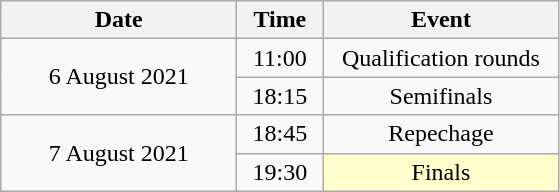<table class = "wikitable" style="text-align:center;">
<tr>
<th width=150>Date</th>
<th width=50>Time</th>
<th width=150>Event</th>
</tr>
<tr>
<td rowspan=2>6 August 2021</td>
<td>11:00</td>
<td>Qualification rounds</td>
</tr>
<tr>
<td>18:15</td>
<td>Semifinals</td>
</tr>
<tr>
<td rowspan=2>7 August 2021</td>
<td>18:45</td>
<td>Repechage</td>
</tr>
<tr>
<td>19:30</td>
<td bgcolor=ffffcc>Finals</td>
</tr>
</table>
